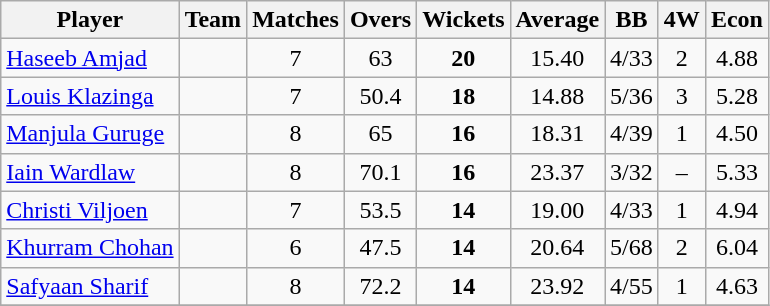<table class="wikitable" style="text-align:center;">
<tr>
<th>Player</th>
<th>Team</th>
<th>Matches</th>
<th>Overs</th>
<th>Wickets</th>
<th>Average</th>
<th>BB</th>
<th>4W</th>
<th>Econ</th>
</tr>
<tr>
<td style="text-align:left;"><a href='#'>Haseeb Amjad</a></td>
<td style="text-align:left;"></td>
<td>7</td>
<td>63</td>
<td><strong>20</strong></td>
<td>15.40</td>
<td>4/33</td>
<td>2</td>
<td>4.88</td>
</tr>
<tr>
<td style="text-align:left;"><a href='#'>Louis Klazinga</a></td>
<td style="text-align:left;"></td>
<td>7</td>
<td>50.4</td>
<td><strong>18</strong></td>
<td>14.88</td>
<td>5/36</td>
<td>3</td>
<td>5.28</td>
</tr>
<tr>
<td style="text-align:left;"><a href='#'>Manjula Guruge</a></td>
<td style="text-align:left;"></td>
<td>8</td>
<td>65</td>
<td><strong>16</strong></td>
<td>18.31</td>
<td>4/39</td>
<td>1</td>
<td>4.50</td>
</tr>
<tr>
<td style="text-align:left;"><a href='#'>Iain Wardlaw</a></td>
<td style="text-align:left;"></td>
<td>8</td>
<td>70.1</td>
<td><strong>16</strong></td>
<td>23.37</td>
<td>3/32</td>
<td>–</td>
<td>5.33</td>
</tr>
<tr>
<td style="text-align:left;"><a href='#'>Christi Viljoen</a></td>
<td style="text-align:left;"></td>
<td>7</td>
<td>53.5</td>
<td><strong>14</strong></td>
<td>19.00</td>
<td>4/33</td>
<td>1</td>
<td>4.94</td>
</tr>
<tr>
<td style="text-align:left;"><a href='#'>Khurram Chohan</a></td>
<td style="text-align:left;"></td>
<td>6</td>
<td>47.5</td>
<td><strong>14</strong></td>
<td>20.64</td>
<td>5/68</td>
<td>2</td>
<td>6.04</td>
</tr>
<tr>
<td style="text-align:left;"><a href='#'>Safyaan Sharif</a></td>
<td style="text-align:left;"></td>
<td>8</td>
<td>72.2</td>
<td><strong>14</strong></td>
<td>23.92</td>
<td>4/55</td>
<td>1</td>
<td>4.63</td>
</tr>
<tr>
</tr>
</table>
